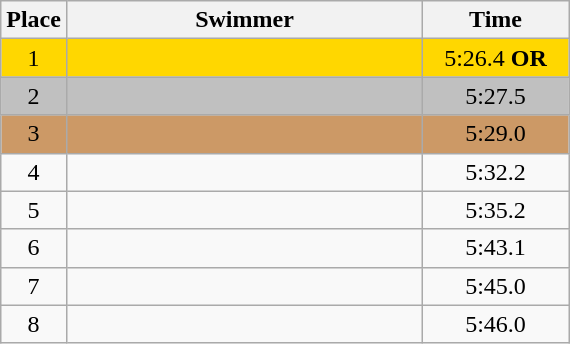<table class=wikitable style="text-align:center">
<tr>
<th>Place</th>
<th width=230>Swimmer</th>
<th width=90>Time</th>
</tr>
<tr bgcolor=gold>
<td>1</td>
<td align=left></td>
<td>5:26.4 <strong>OR</strong></td>
</tr>
<tr bgcolor=silver>
<td>2</td>
<td align=left></td>
<td>5:27.5</td>
</tr>
<tr bgcolor=cc9966>
<td>3</td>
<td align=left></td>
<td>5:29.0</td>
</tr>
<tr>
<td>4</td>
<td align=left></td>
<td>5:32.2</td>
</tr>
<tr>
<td>5</td>
<td align=left></td>
<td>5:35.2</td>
</tr>
<tr>
<td>6</td>
<td align=left></td>
<td>5:43.1</td>
</tr>
<tr>
<td>7</td>
<td align=left></td>
<td>5:45.0</td>
</tr>
<tr>
<td>8</td>
<td align=left></td>
<td>5:46.0</td>
</tr>
</table>
